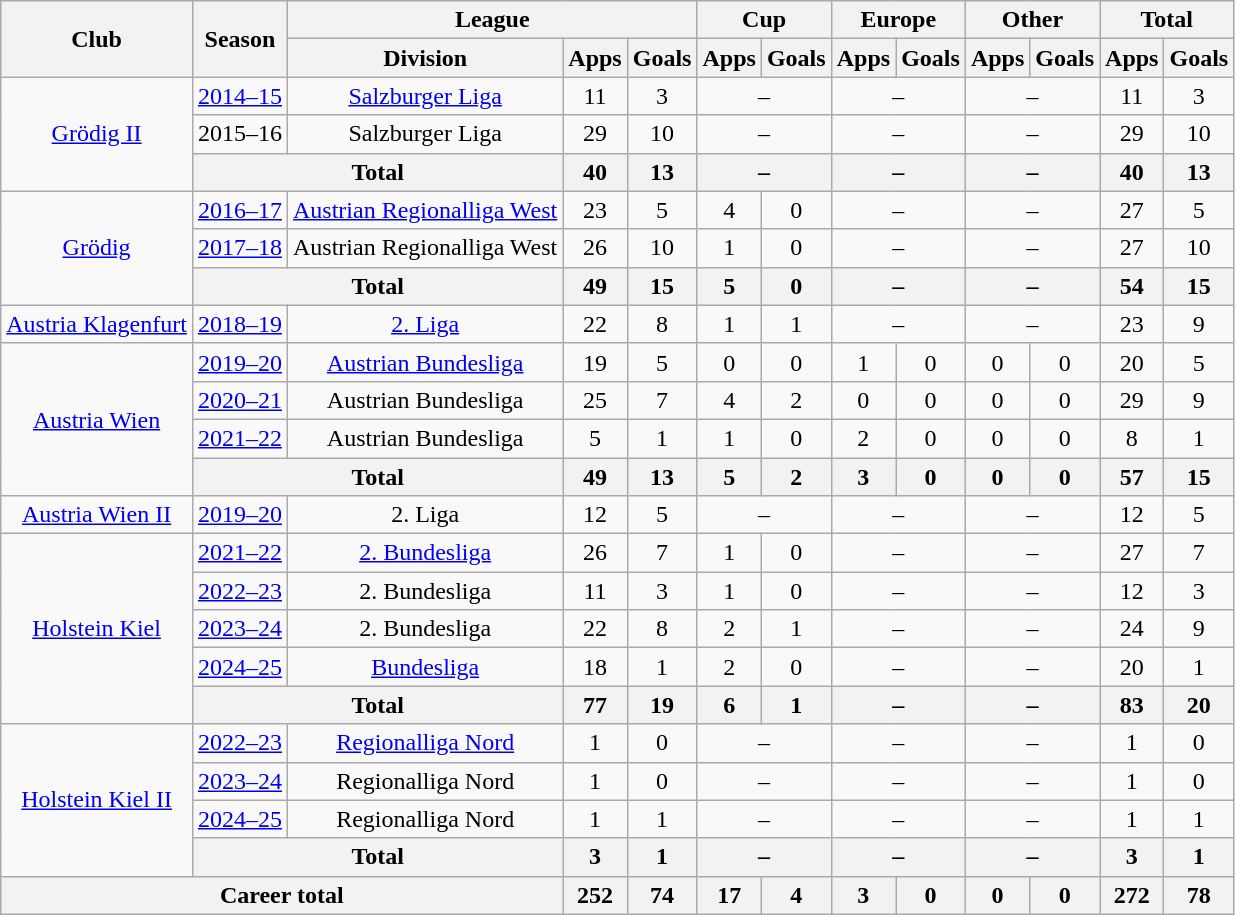<table class="wikitable" style="text-align:center">
<tr>
<th rowspan="2">Club</th>
<th rowspan="2">Season</th>
<th colspan="3">League</th>
<th colspan="2">Cup</th>
<th colspan="2">Europe</th>
<th colspan="2">Other</th>
<th colspan="2">Total</th>
</tr>
<tr>
<th>Division</th>
<th>Apps</th>
<th>Goals</th>
<th>Apps</th>
<th>Goals</th>
<th>Apps</th>
<th>Goals</th>
<th>Apps</th>
<th>Goals</th>
<th>Apps</th>
<th>Goals</th>
</tr>
<tr>
<td rowspan="3"><a href='#'>Grödig II</a></td>
<td><a href='#'>2014–15</a></td>
<td><a href='#'>Salzburger Liga</a></td>
<td>11</td>
<td>3</td>
<td colspan="2">–</td>
<td colspan="2">–</td>
<td colspan="2">–</td>
<td>11</td>
<td>3</td>
</tr>
<tr>
<td>2015–16</td>
<td>Salzburger Liga</td>
<td>29</td>
<td>10</td>
<td colspan="2">–</td>
<td colspan="2">–</td>
<td colspan="2">–</td>
<td>29</td>
<td>10</td>
</tr>
<tr>
<th colspan="2">Total</th>
<th>40</th>
<th>13</th>
<th colspan="2">–</th>
<th colspan="2">–</th>
<th colspan="2">–</th>
<th>40</th>
<th>13</th>
</tr>
<tr>
<td rowspan="3"><a href='#'>Grödig</a></td>
<td><a href='#'>2016–17</a></td>
<td><a href='#'>Austrian Regionalliga West</a></td>
<td>23</td>
<td>5</td>
<td>4</td>
<td>0</td>
<td colspan="2">–</td>
<td colspan="2">–</td>
<td>27</td>
<td>5</td>
</tr>
<tr>
<td><a href='#'>2017–18</a></td>
<td>Austrian Regionalliga West</td>
<td>26</td>
<td>10</td>
<td>1</td>
<td>0</td>
<td colspan="2">–</td>
<td colspan="2">–</td>
<td>27</td>
<td>10</td>
</tr>
<tr>
<th colspan="2">Total</th>
<th>49</th>
<th>15</th>
<th>5</th>
<th>0</th>
<th colspan="2">–</th>
<th colspan="2">–</th>
<th>54</th>
<th>15</th>
</tr>
<tr>
<td><a href='#'>Austria Klagenfurt</a></td>
<td><a href='#'>2018–19</a></td>
<td><a href='#'>2. Liga</a></td>
<td>22</td>
<td>8</td>
<td>1</td>
<td>1</td>
<td colspan="2">–</td>
<td colspan="2">–</td>
<td>23</td>
<td>9</td>
</tr>
<tr>
<td rowspan="4"><a href='#'>Austria Wien</a></td>
<td><a href='#'>2019–20</a></td>
<td><a href='#'>Austrian Bundesliga</a></td>
<td>19</td>
<td>5</td>
<td>0</td>
<td>0</td>
<td>1</td>
<td>0</td>
<td>0</td>
<td>0</td>
<td>20</td>
<td>5</td>
</tr>
<tr>
<td><a href='#'>2020–21</a></td>
<td>Austrian Bundesliga</td>
<td>25</td>
<td>7</td>
<td>4</td>
<td>2</td>
<td>0</td>
<td>0</td>
<td>0</td>
<td>0</td>
<td>29</td>
<td>9</td>
</tr>
<tr>
<td><a href='#'>2021–22</a></td>
<td>Austrian Bundesliga</td>
<td>5</td>
<td>1</td>
<td>1</td>
<td>0</td>
<td>2</td>
<td>0</td>
<td>0</td>
<td>0</td>
<td>8</td>
<td>1</td>
</tr>
<tr>
<th colspan="2">Total</th>
<th>49</th>
<th>13</th>
<th>5</th>
<th>2</th>
<th>3</th>
<th>0</th>
<th>0</th>
<th>0</th>
<th>57</th>
<th>15</th>
</tr>
<tr>
<td><a href='#'>Austria Wien II</a></td>
<td><a href='#'>2019–20</a></td>
<td>2. Liga</td>
<td>12</td>
<td>5</td>
<td colspan="2">–</td>
<td colspan="2">–</td>
<td colspan="2">–</td>
<td>12</td>
<td>5</td>
</tr>
<tr>
<td rowspan="5"><a href='#'>Holstein Kiel</a></td>
<td><a href='#'>2021–22</a></td>
<td><a href='#'>2. Bundesliga</a></td>
<td>26</td>
<td>7</td>
<td>1</td>
<td>0</td>
<td colspan="2">–</td>
<td colspan="2">–</td>
<td>27</td>
<td>7</td>
</tr>
<tr>
<td><a href='#'>2022–23</a></td>
<td>2. Bundesliga</td>
<td>11</td>
<td>3</td>
<td>1</td>
<td>0</td>
<td colspan="2">–</td>
<td colspan="2">–</td>
<td>12</td>
<td>3</td>
</tr>
<tr>
<td><a href='#'>2023–24</a></td>
<td>2. Bundesliga</td>
<td>22</td>
<td>8</td>
<td>2</td>
<td>1</td>
<td colspan="2">–</td>
<td colspan="2">–</td>
<td>24</td>
<td>9</td>
</tr>
<tr>
<td><a href='#'>2024–25</a></td>
<td><a href='#'>Bundesliga</a></td>
<td>18</td>
<td>1</td>
<td>2</td>
<td>0</td>
<td colspan="2">–</td>
<td colspan="2">–</td>
<td>20</td>
<td>1</td>
</tr>
<tr>
<th colspan="2">Total</th>
<th>77</th>
<th>19</th>
<th>6</th>
<th>1</th>
<th colspan="2">–</th>
<th colspan="2">–</th>
<th>83</th>
<th>20</th>
</tr>
<tr>
<td rowspan="4"><a href='#'>Holstein Kiel II</a></td>
<td><a href='#'>2022–23</a></td>
<td><a href='#'>Regionalliga Nord</a></td>
<td>1</td>
<td>0</td>
<td colspan="2">–</td>
<td colspan="2">–</td>
<td colspan="2">–</td>
<td>1</td>
<td>0</td>
</tr>
<tr>
<td><a href='#'>2023–24</a></td>
<td>Regionalliga Nord</td>
<td>1</td>
<td>0</td>
<td colspan="2">–</td>
<td colspan="2">–</td>
<td colspan="2">–</td>
<td>1</td>
<td>0</td>
</tr>
<tr>
<td><a href='#'>2024–25</a></td>
<td>Regionalliga Nord</td>
<td>1</td>
<td>1</td>
<td colspan="2">–</td>
<td colspan="2">–</td>
<td colspan="2">–</td>
<td>1</td>
<td>1</td>
</tr>
<tr>
<th colspan="2">Total</th>
<th>3</th>
<th>1</th>
<th colspan="2">–</th>
<th colspan="2">–</th>
<th colspan="2">–</th>
<th>3</th>
<th>1</th>
</tr>
<tr>
<th colspan="3">Career total</th>
<th>252</th>
<th>74</th>
<th>17</th>
<th>4</th>
<th>3</th>
<th>0</th>
<th>0</th>
<th>0</th>
<th>272</th>
<th>78</th>
</tr>
</table>
